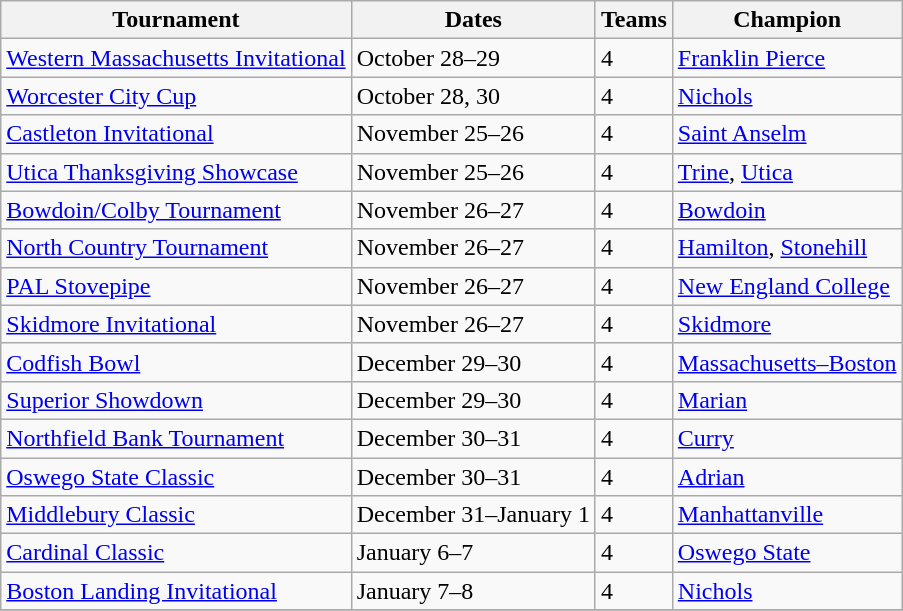<table class="wikitable">
<tr>
<th>Tournament</th>
<th>Dates</th>
<th>Teams</th>
<th>Champion</th>
</tr>
<tr>
<td><a href='#'>Western Massachusetts Invitational</a></td>
<td>October 28–29</td>
<td>4</td>
<td><a href='#'>Franklin Pierce</a></td>
</tr>
<tr>
<td><a href='#'>Worcester City Cup</a></td>
<td>October 28, 30</td>
<td>4</td>
<td><a href='#'>Nichols</a></td>
</tr>
<tr>
<td><a href='#'>Castleton Invitational</a></td>
<td>November 25–26</td>
<td>4</td>
<td><a href='#'>Saint Anselm</a></td>
</tr>
<tr>
<td><a href='#'>Utica Thanksgiving Showcase</a></td>
<td>November 25–26</td>
<td>4</td>
<td><a href='#'>Trine</a>, <a href='#'>Utica</a></td>
</tr>
<tr>
<td><a href='#'>Bowdoin/Colby Tournament</a></td>
<td>November 26–27</td>
<td>4</td>
<td><a href='#'>Bowdoin</a></td>
</tr>
<tr>
<td><a href='#'>North Country Tournament</a></td>
<td>November 26–27</td>
<td>4</td>
<td><a href='#'>Hamilton</a>, <a href='#'>Stonehill</a></td>
</tr>
<tr>
<td><a href='#'>PAL Stovepipe</a></td>
<td>November 26–27</td>
<td>4</td>
<td><a href='#'>New England College</a></td>
</tr>
<tr>
<td><a href='#'>Skidmore Invitational</a></td>
<td>November 26–27</td>
<td>4</td>
<td><a href='#'>Skidmore</a></td>
</tr>
<tr>
<td><a href='#'>Codfish Bowl</a></td>
<td>December 29–30</td>
<td>4</td>
<td><a href='#'>Massachusetts–Boston</a></td>
</tr>
<tr>
<td><a href='#'>Superior Showdown</a></td>
<td>December 29–30</td>
<td>4</td>
<td><a href='#'>Marian</a></td>
</tr>
<tr>
<td><a href='#'>Northfield Bank Tournament</a></td>
<td>December 30–31</td>
<td>4</td>
<td><a href='#'>Curry</a></td>
</tr>
<tr>
<td><a href='#'>Oswego State Classic</a></td>
<td>December 30–31</td>
<td>4</td>
<td><a href='#'>Adrian</a></td>
</tr>
<tr>
<td><a href='#'>Middlebury Classic</a></td>
<td>December 31–January 1</td>
<td>4</td>
<td><a href='#'>Manhattanville</a></td>
</tr>
<tr>
<td><a href='#'>Cardinal Classic</a></td>
<td>January 6–7</td>
<td>4</td>
<td><a href='#'>Oswego State</a></td>
</tr>
<tr>
<td><a href='#'>Boston Landing Invitational</a></td>
<td>January 7–8</td>
<td>4</td>
<td><a href='#'>Nichols</a></td>
</tr>
<tr>
</tr>
</table>
